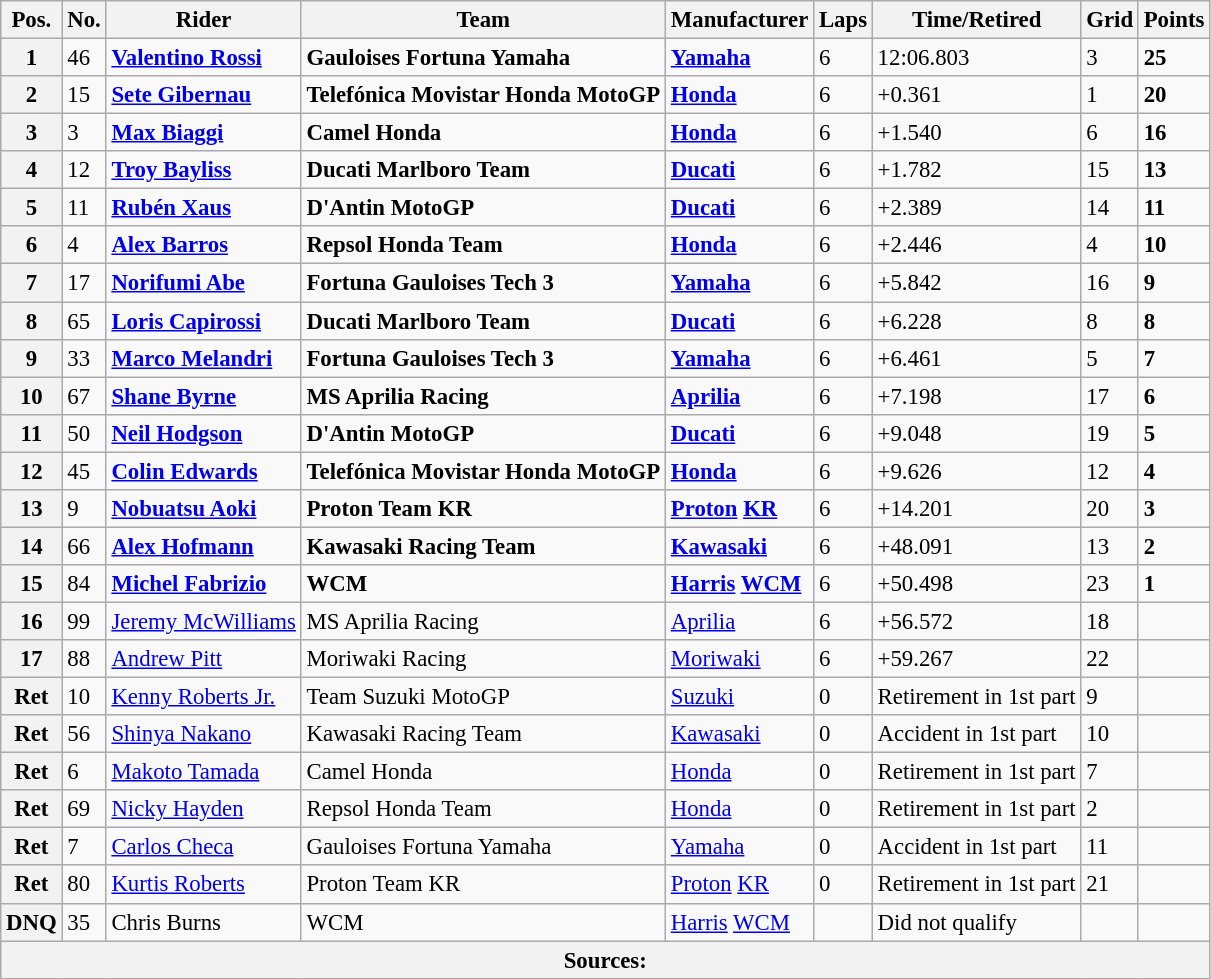<table class="wikitable" style="font-size: 95%;">
<tr>
<th>Pos.</th>
<th>No.</th>
<th>Rider</th>
<th>Team</th>
<th>Manufacturer</th>
<th>Laps</th>
<th>Time/Retired</th>
<th>Grid</th>
<th>Points</th>
</tr>
<tr>
<th>1</th>
<td>46</td>
<td> <strong><a href='#'>Valentino Rossi</a></strong></td>
<td><strong>Gauloises Fortuna Yamaha</strong></td>
<td><strong><a href='#'>Yamaha</a></strong></td>
<td>6</td>
<td>12:06.803</td>
<td>3</td>
<td><strong>25</strong></td>
</tr>
<tr>
<th>2</th>
<td>15</td>
<td> <strong><a href='#'>Sete Gibernau</a></strong></td>
<td><strong>Telefónica Movistar Honda MotoGP</strong></td>
<td><strong><a href='#'>Honda</a></strong></td>
<td>6</td>
<td>+0.361</td>
<td>1</td>
<td><strong>20</strong></td>
</tr>
<tr>
<th>3</th>
<td>3</td>
<td> <strong><a href='#'>Max Biaggi</a></strong></td>
<td><strong>Camel Honda</strong></td>
<td><strong><a href='#'>Honda</a></strong></td>
<td>6</td>
<td>+1.540</td>
<td>6</td>
<td><strong>16</strong></td>
</tr>
<tr>
<th>4</th>
<td>12</td>
<td> <strong><a href='#'>Troy Bayliss</a></strong></td>
<td><strong>Ducati Marlboro Team</strong></td>
<td><strong><a href='#'>Ducati</a></strong></td>
<td>6</td>
<td>+1.782</td>
<td>15</td>
<td><strong>13</strong></td>
</tr>
<tr>
<th>5</th>
<td>11</td>
<td> <strong><a href='#'>Rubén Xaus</a></strong></td>
<td><strong>D'Antin MotoGP</strong></td>
<td><strong><a href='#'>Ducati</a></strong></td>
<td>6</td>
<td>+2.389</td>
<td>14</td>
<td><strong>11</strong></td>
</tr>
<tr>
<th>6</th>
<td>4</td>
<td> <strong><a href='#'>Alex Barros</a></strong></td>
<td><strong>Repsol Honda Team</strong></td>
<td><strong><a href='#'>Honda</a></strong></td>
<td>6</td>
<td>+2.446</td>
<td>4</td>
<td><strong>10</strong></td>
</tr>
<tr>
<th>7</th>
<td>17</td>
<td> <strong><a href='#'>Norifumi Abe</a></strong></td>
<td><strong>Fortuna Gauloises Tech 3</strong></td>
<td><strong><a href='#'>Yamaha</a></strong></td>
<td>6</td>
<td>+5.842</td>
<td>16</td>
<td><strong>9</strong></td>
</tr>
<tr>
<th>8</th>
<td>65</td>
<td> <strong><a href='#'>Loris Capirossi</a></strong></td>
<td><strong>Ducati Marlboro Team</strong></td>
<td><strong><a href='#'>Ducati</a></strong></td>
<td>6</td>
<td>+6.228</td>
<td>8</td>
<td><strong>8</strong></td>
</tr>
<tr>
<th>9</th>
<td>33</td>
<td> <strong><a href='#'>Marco Melandri</a></strong></td>
<td><strong>Fortuna Gauloises Tech 3</strong></td>
<td><strong><a href='#'>Yamaha</a></strong></td>
<td>6</td>
<td>+6.461</td>
<td>5</td>
<td><strong>7</strong></td>
</tr>
<tr>
<th>10</th>
<td>67</td>
<td> <strong><a href='#'>Shane Byrne</a></strong></td>
<td><strong>MS Aprilia Racing</strong></td>
<td><strong><a href='#'>Aprilia</a></strong></td>
<td>6</td>
<td>+7.198</td>
<td>17</td>
<td><strong>6</strong></td>
</tr>
<tr>
<th>11</th>
<td>50</td>
<td> <strong><a href='#'>Neil Hodgson</a></strong></td>
<td><strong>D'Antin MotoGP</strong></td>
<td><strong><a href='#'>Ducati</a></strong></td>
<td>6</td>
<td>+9.048</td>
<td>19</td>
<td><strong>5</strong></td>
</tr>
<tr>
<th>12</th>
<td>45</td>
<td> <strong><a href='#'>Colin Edwards</a></strong></td>
<td><strong>Telefónica Movistar Honda MotoGP</strong></td>
<td><strong><a href='#'>Honda</a></strong></td>
<td>6</td>
<td>+9.626</td>
<td>12</td>
<td><strong>4</strong></td>
</tr>
<tr>
<th>13</th>
<td>9</td>
<td> <strong><a href='#'>Nobuatsu Aoki</a></strong></td>
<td><strong>Proton Team KR</strong></td>
<td><strong><a href='#'>Proton</a> <a href='#'>KR</a></strong></td>
<td>6</td>
<td>+14.201</td>
<td>20</td>
<td><strong>3</strong></td>
</tr>
<tr>
<th>14</th>
<td>66</td>
<td> <strong><a href='#'>Alex Hofmann</a></strong></td>
<td><strong>Kawasaki Racing Team</strong></td>
<td><strong><a href='#'>Kawasaki</a></strong></td>
<td>6</td>
<td>+48.091</td>
<td>13</td>
<td><strong>2</strong></td>
</tr>
<tr>
<th>15</th>
<td>84</td>
<td> <strong><a href='#'>Michel Fabrizio</a></strong></td>
<td><strong>WCM</strong></td>
<td><strong><a href='#'>Harris</a> <a href='#'>WCM</a></strong></td>
<td>6</td>
<td>+50.498</td>
<td>23</td>
<td><strong>1</strong></td>
</tr>
<tr>
<th>16</th>
<td>99</td>
<td> <a href='#'>Jeremy McWilliams</a></td>
<td>MS Aprilia Racing</td>
<td><a href='#'>Aprilia</a></td>
<td>6</td>
<td>+56.572</td>
<td>18</td>
<td></td>
</tr>
<tr>
<th>17</th>
<td>88</td>
<td> <a href='#'>Andrew Pitt</a></td>
<td>Moriwaki Racing</td>
<td><a href='#'>Moriwaki</a></td>
<td>6</td>
<td>+59.267</td>
<td>22</td>
<td></td>
</tr>
<tr>
<th>Ret</th>
<td>10</td>
<td> <a href='#'>Kenny Roberts Jr.</a></td>
<td>Team Suzuki MotoGP</td>
<td><a href='#'>Suzuki</a></td>
<td>0</td>
<td>Retirement in 1st part</td>
<td>9</td>
<td></td>
</tr>
<tr>
<th>Ret</th>
<td>56</td>
<td> <a href='#'>Shinya Nakano</a></td>
<td>Kawasaki Racing Team</td>
<td><a href='#'>Kawasaki</a></td>
<td>0</td>
<td>Accident in 1st part</td>
<td>10</td>
<td></td>
</tr>
<tr>
<th>Ret</th>
<td>6</td>
<td> <a href='#'>Makoto Tamada</a></td>
<td>Camel Honda</td>
<td><a href='#'>Honda</a></td>
<td>0</td>
<td>Retirement in 1st part</td>
<td>7</td>
<td></td>
</tr>
<tr>
<th>Ret</th>
<td>69</td>
<td> <a href='#'>Nicky Hayden</a></td>
<td>Repsol Honda Team</td>
<td><a href='#'>Honda</a></td>
<td>0</td>
<td>Retirement in 1st part</td>
<td>2</td>
<td></td>
</tr>
<tr>
<th>Ret</th>
<td>7</td>
<td> <a href='#'>Carlos Checa</a></td>
<td>Gauloises Fortuna Yamaha</td>
<td><a href='#'>Yamaha</a></td>
<td>0</td>
<td>Accident in 1st part</td>
<td>11</td>
<td></td>
</tr>
<tr>
<th>Ret</th>
<td>80</td>
<td> <a href='#'>Kurtis Roberts</a></td>
<td>Proton Team KR</td>
<td><a href='#'>Proton</a> <a href='#'>KR</a></td>
<td>0</td>
<td>Retirement in 1st part</td>
<td>21</td>
<td></td>
</tr>
<tr>
<th>DNQ</th>
<td>35</td>
<td> Chris Burns</td>
<td>WCM</td>
<td><a href='#'>Harris</a> <a href='#'>WCM</a></td>
<td></td>
<td>Did not qualify</td>
<td></td>
<td></td>
</tr>
<tr>
<th colspan=9>Sources: </th>
</tr>
</table>
